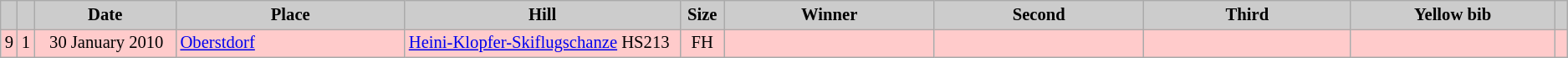<table class="wikitable plainrowheaders" style="background:#fff; font-size:86%; line-height:16px; border:gray solid 1px; border-collapse:collapse;">
<tr style="background:#ccc; text-align:center;">
<th scope="col" style="background:#ccc; width=10 px;"></th>
<th scope="col" style="background:#ccc; width=10 px;"></th>
<th scope="col" style="background:#ccc; width:120px;">Date</th>
<th scope="col" style="background:#ccc; width:200px;">Place</th>
<th scope="col" style="background:#ccc; width:240px;">Hill</th>
<th scope="col" style="background:#ccc; width:30px;">Size</th>
<th scope="col" style="background:#ccc; width:185px;">Winner</th>
<th scope="col" style="background:#ccc; width:185px;">Second</th>
<th scope="col" style="background:#ccc; width:185px;">Third</th>
<th scope="col" style="background:#ccc; width:180px;">Yellow bib</th>
<th scope="col" style="background:#ccc; width:5px;"></th>
</tr>
<tr bgcolor=#FFCBCB>
<td align=center>9</td>
<td align=center>1</td>
<td align=right>30 January 2010  </td>
<td> <a href='#'>Oberstdorf</a></td>
<td><a href='#'>Heini-Klopfer-Skiflugschanze</a> HS213</td>
<td align=center>FH</td>
<td></td>
<td></td>
<td></td>
<td></td>
<td></td>
</tr>
</table>
